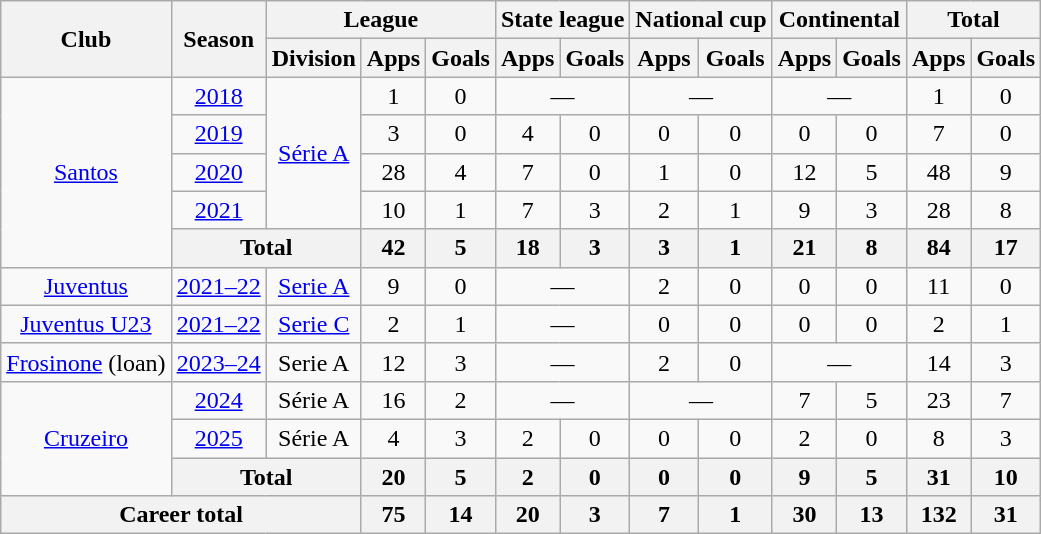<table class="wikitable" style="text-align: center;">
<tr>
<th rowspan="2">Club</th>
<th rowspan="2">Season</th>
<th colspan="3">League</th>
<th colspan="2">State league</th>
<th colspan="2">National cup</th>
<th colspan="2">Continental</th>
<th colspan="2">Total</th>
</tr>
<tr>
<th>Division</th>
<th>Apps</th>
<th>Goals</th>
<th>Apps</th>
<th>Goals</th>
<th>Apps</th>
<th>Goals</th>
<th>Apps</th>
<th>Goals</th>
<th>Apps</th>
<th>Goals</th>
</tr>
<tr>
<td rowspan="5" valign="center"><a href='#'>Santos</a></td>
<td><a href='#'>2018</a></td>
<td rowspan="4"><a href='#'>Série A</a></td>
<td>1</td>
<td>0</td>
<td colspan="2">—</td>
<td colspan="2">—</td>
<td colspan="2">—</td>
<td>1</td>
<td>0</td>
</tr>
<tr>
<td><a href='#'>2019</a></td>
<td>3</td>
<td>0</td>
<td>4</td>
<td>0</td>
<td>0</td>
<td>0</td>
<td>0</td>
<td>0</td>
<td>7</td>
<td>0</td>
</tr>
<tr>
<td><a href='#'>2020</a></td>
<td>28</td>
<td>4</td>
<td>7</td>
<td>0</td>
<td>1</td>
<td>0</td>
<td>12</td>
<td>5</td>
<td>48</td>
<td>9</td>
</tr>
<tr>
<td><a href='#'>2021</a></td>
<td>10</td>
<td>1</td>
<td>7</td>
<td>3</td>
<td>2</td>
<td>1</td>
<td>9</td>
<td>3</td>
<td>28</td>
<td>8</td>
</tr>
<tr>
<th colspan="2">Total</th>
<th>42</th>
<th>5</th>
<th>18</th>
<th>3</th>
<th>3</th>
<th>1</th>
<th>21</th>
<th>8</th>
<th>84</th>
<th>17</th>
</tr>
<tr>
<td valign="center"><a href='#'>Juventus</a></td>
<td><a href='#'>2021–22</a></td>
<td><a href='#'>Serie A</a></td>
<td>9</td>
<td>0</td>
<td colspan="2">—</td>
<td>2</td>
<td>0</td>
<td>0</td>
<td>0</td>
<td>11</td>
<td>0</td>
</tr>
<tr>
<td valign="center"><a href='#'>Juventus U23</a></td>
<td><a href='#'>2021–22</a></td>
<td><a href='#'>Serie C</a></td>
<td>2</td>
<td>1</td>
<td colspan="2">—</td>
<td>0</td>
<td>0</td>
<td>0</td>
<td>0</td>
<td>2</td>
<td>1</td>
</tr>
<tr>
<td valign="center"><a href='#'>Frosinone</a> (loan)</td>
<td><a href='#'>2023–24</a></td>
<td>Serie A</td>
<td>12</td>
<td>3</td>
<td colspan="2">—</td>
<td>2</td>
<td>0</td>
<td colspan="2">—</td>
<td>14</td>
<td>3</td>
</tr>
<tr>
<td rowspan="3"><a href='#'>Cruzeiro</a></td>
<td><a href='#'>2024</a></td>
<td>Série A</td>
<td>16</td>
<td>2</td>
<td colspan="2">—</td>
<td colspan="2">—</td>
<td>7</td>
<td>5</td>
<td>23</td>
<td>7</td>
</tr>
<tr>
<td><a href='#'>2025</a></td>
<td>Série A</td>
<td>4</td>
<td>3</td>
<td>2</td>
<td>0</td>
<td>0</td>
<td>0</td>
<td>2</td>
<td>0</td>
<td>8</td>
<td>3</td>
</tr>
<tr>
<th colspan="2">Total</th>
<th>20</th>
<th>5</th>
<th>2</th>
<th>0</th>
<th>0</th>
<th>0</th>
<th>9</th>
<th>5</th>
<th>31</th>
<th>10</th>
</tr>
<tr>
<th colspan="3">Career total</th>
<th>75</th>
<th>14</th>
<th>20</th>
<th>3</th>
<th>7</th>
<th>1</th>
<th>30</th>
<th>13</th>
<th>132</th>
<th>31</th>
</tr>
</table>
